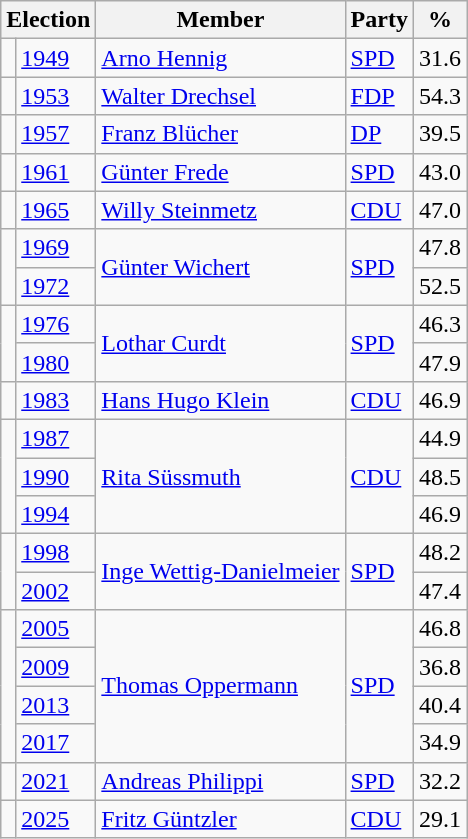<table class=wikitable>
<tr>
<th colspan=2>Election</th>
<th>Member</th>
<th>Party</th>
<th>%</th>
</tr>
<tr>
<td bgcolor=></td>
<td><a href='#'>1949</a></td>
<td><a href='#'>Arno Hennig</a></td>
<td><a href='#'>SPD</a></td>
<td align=right>31.6</td>
</tr>
<tr>
<td bgcolor=></td>
<td><a href='#'>1953</a></td>
<td><a href='#'>Walter Drechsel</a></td>
<td><a href='#'>FDP</a></td>
<td align=right>54.3</td>
</tr>
<tr>
<td bgcolor=></td>
<td><a href='#'>1957</a></td>
<td><a href='#'>Franz Blücher</a></td>
<td><a href='#'>DP</a></td>
<td align=right>39.5</td>
</tr>
<tr>
<td bgcolor=></td>
<td><a href='#'>1961</a></td>
<td><a href='#'>Günter Frede</a></td>
<td><a href='#'>SPD</a></td>
<td align=right>43.0</td>
</tr>
<tr>
<td bgcolor=></td>
<td><a href='#'>1965</a></td>
<td><a href='#'>Willy Steinmetz</a></td>
<td><a href='#'>CDU</a></td>
<td align=right>47.0</td>
</tr>
<tr>
<td rowspan=2 bgcolor=></td>
<td><a href='#'>1969</a></td>
<td rowspan=2><a href='#'>Günter Wichert</a></td>
<td rowspan=2><a href='#'>SPD</a></td>
<td align=right>47.8</td>
</tr>
<tr>
<td><a href='#'>1972</a></td>
<td align=right>52.5</td>
</tr>
<tr>
<td rowspan=2 bgcolor=></td>
<td><a href='#'>1976</a></td>
<td rowspan=2><a href='#'>Lothar Curdt</a></td>
<td rowspan=2><a href='#'>SPD</a></td>
<td align=right>46.3</td>
</tr>
<tr>
<td><a href='#'>1980</a></td>
<td align=right>47.9</td>
</tr>
<tr>
<td bgcolor=></td>
<td><a href='#'>1983</a></td>
<td><a href='#'>Hans Hugo Klein</a></td>
<td><a href='#'>CDU</a></td>
<td align=right>46.9</td>
</tr>
<tr>
<td rowspan=3 bgcolor=></td>
<td><a href='#'>1987</a></td>
<td rowspan=3><a href='#'>Rita Süssmuth</a></td>
<td rowspan=3><a href='#'>CDU</a></td>
<td align=right>44.9</td>
</tr>
<tr>
<td><a href='#'>1990</a></td>
<td align=right>48.5</td>
</tr>
<tr>
<td><a href='#'>1994</a></td>
<td align=right>46.9</td>
</tr>
<tr>
<td rowspan=2 bgcolor=></td>
<td><a href='#'>1998</a></td>
<td rowspan=2><a href='#'>Inge Wettig-Danielmeier</a></td>
<td rowspan=2><a href='#'>SPD</a></td>
<td align=right>48.2</td>
</tr>
<tr>
<td><a href='#'>2002</a></td>
<td align=right>47.4</td>
</tr>
<tr>
<td rowspan=4 bgcolor=></td>
<td><a href='#'>2005</a></td>
<td rowspan=4><a href='#'>Thomas Oppermann</a></td>
<td rowspan=4><a href='#'>SPD</a></td>
<td align=right>46.8</td>
</tr>
<tr>
<td><a href='#'>2009</a></td>
<td align=right>36.8</td>
</tr>
<tr>
<td><a href='#'>2013</a></td>
<td align=right>40.4</td>
</tr>
<tr>
<td><a href='#'>2017</a></td>
<td align=right>34.9</td>
</tr>
<tr>
<td bgcolor=></td>
<td><a href='#'>2021</a></td>
<td><a href='#'>Andreas Philippi</a></td>
<td><a href='#'>SPD</a></td>
<td align=right>32.2</td>
</tr>
<tr>
<td bgcolor=></td>
<td><a href='#'>2025</a></td>
<td><a href='#'>Fritz Güntzler</a></td>
<td><a href='#'>CDU</a></td>
<td align=right>29.1</td>
</tr>
</table>
